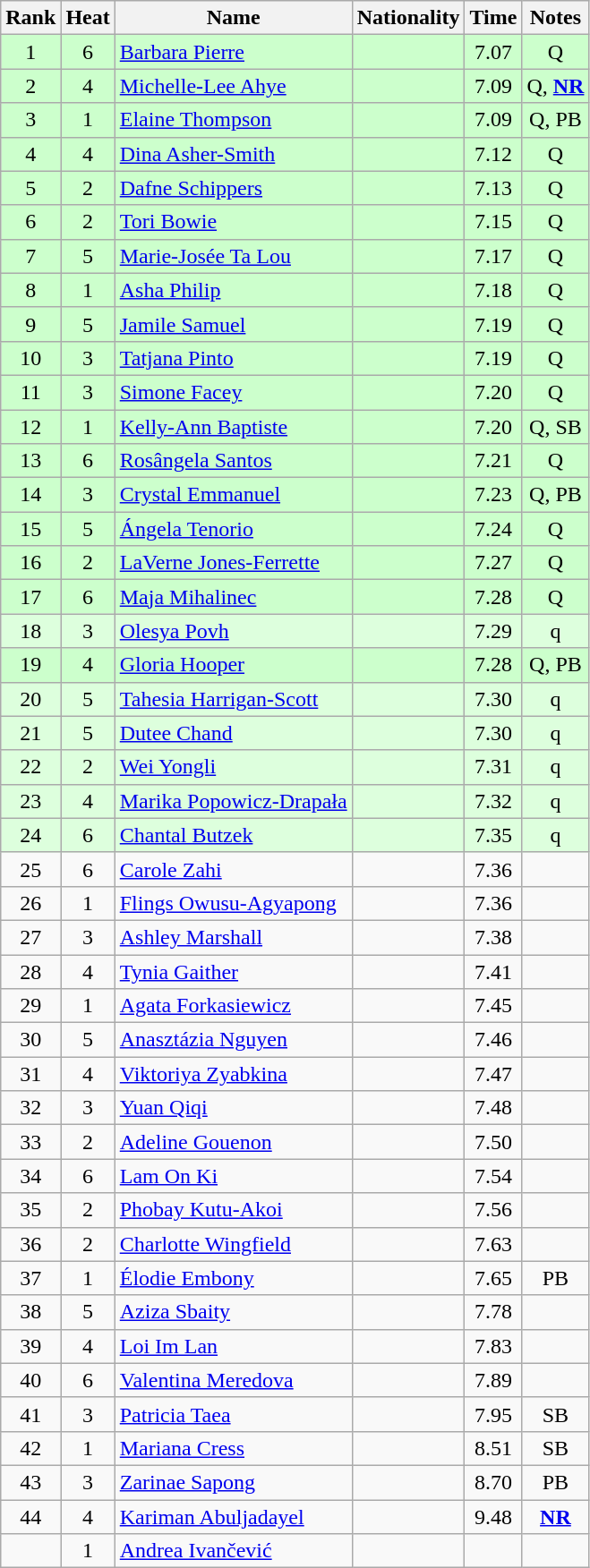<table class="wikitable sortable" style="text-align:center">
<tr>
<th>Rank</th>
<th>Heat</th>
<th>Name</th>
<th>Nationality</th>
<th>Time</th>
<th>Notes</th>
</tr>
<tr bgcolor=ccffcc>
<td>1</td>
<td>6</td>
<td align=left><a href='#'>Barbara Pierre</a></td>
<td align=left></td>
<td>7.07</td>
<td>Q</td>
</tr>
<tr bgcolor=ccffcc>
<td>2</td>
<td>4</td>
<td align=left><a href='#'>Michelle-Lee Ahye</a></td>
<td align=left></td>
<td>7.09</td>
<td>Q, <strong><a href='#'>NR</a></strong></td>
</tr>
<tr bgcolor=ccffcc>
<td>3</td>
<td>1</td>
<td align=left><a href='#'>Elaine Thompson</a></td>
<td align=left></td>
<td>7.09</td>
<td>Q, PB</td>
</tr>
<tr bgcolor=ccffcc>
<td>4</td>
<td>4</td>
<td align=left><a href='#'>Dina Asher-Smith</a></td>
<td align=left></td>
<td>7.12</td>
<td>Q</td>
</tr>
<tr bgcolor=ccffcc>
<td>5</td>
<td>2</td>
<td align=left><a href='#'>Dafne Schippers</a></td>
<td align=left></td>
<td>7.13</td>
<td>Q</td>
</tr>
<tr bgcolor=ccffcc>
<td>6</td>
<td>2</td>
<td align=left><a href='#'>Tori Bowie</a></td>
<td align=left></td>
<td>7.15</td>
<td>Q</td>
</tr>
<tr bgcolor=ccffcc>
<td>7</td>
<td>5</td>
<td align=left><a href='#'>Marie-Josée Ta Lou</a></td>
<td align=left></td>
<td>7.17</td>
<td>Q</td>
</tr>
<tr bgcolor=ccffcc>
<td>8</td>
<td>1</td>
<td align=left><a href='#'>Asha Philip</a></td>
<td align=left></td>
<td>7.18</td>
<td>Q</td>
</tr>
<tr bgcolor=ccffcc>
<td>9</td>
<td>5</td>
<td align=left><a href='#'>Jamile Samuel</a></td>
<td align=left></td>
<td>7.19</td>
<td>Q</td>
</tr>
<tr bgcolor=ccffcc>
<td>10</td>
<td>3</td>
<td align=left><a href='#'>Tatjana Pinto</a></td>
<td align=left></td>
<td>7.19</td>
<td>Q</td>
</tr>
<tr bgcolor=ccffcc>
<td>11</td>
<td>3</td>
<td align=left><a href='#'>Simone Facey</a></td>
<td align=left></td>
<td>7.20</td>
<td>Q</td>
</tr>
<tr bgcolor=ccffcc>
<td>12</td>
<td>1</td>
<td align=left><a href='#'>Kelly-Ann Baptiste</a></td>
<td align=left></td>
<td>7.20</td>
<td>Q, SB</td>
</tr>
<tr bgcolor=ccffcc>
<td>13</td>
<td>6</td>
<td align=left><a href='#'>Rosângela Santos</a></td>
<td align=left></td>
<td>7.21</td>
<td>Q</td>
</tr>
<tr bgcolor=ccffcc>
<td>14</td>
<td>3</td>
<td align=left><a href='#'>Crystal Emmanuel</a></td>
<td align=left></td>
<td>7.23</td>
<td>Q, PB</td>
</tr>
<tr bgcolor=ccffcc>
<td>15</td>
<td>5</td>
<td align=left><a href='#'>Ángela Tenorio</a></td>
<td align=left></td>
<td>7.24</td>
<td>Q</td>
</tr>
<tr bgcolor=ccffcc>
<td>16</td>
<td>2</td>
<td align=left><a href='#'>LaVerne Jones-Ferrette</a></td>
<td align=left></td>
<td>7.27</td>
<td>Q</td>
</tr>
<tr bgcolor=ccffcc>
<td>17</td>
<td>6</td>
<td align=left><a href='#'>Maja Mihalinec</a></td>
<td align=left></td>
<td>7.28</td>
<td>Q</td>
</tr>
<tr bgcolor=ddffdd>
<td>18</td>
<td>3</td>
<td align=left><a href='#'>Olesya Povh</a></td>
<td align=left></td>
<td>7.29</td>
<td>q</td>
</tr>
<tr bgcolor=ccffcc>
<td>19</td>
<td>4</td>
<td align=left><a href='#'>Gloria Hooper</a></td>
<td align=left></td>
<td>7.28</td>
<td>Q, PB</td>
</tr>
<tr bgcolor=ddffdd>
<td>20</td>
<td>5</td>
<td align=left><a href='#'>Tahesia Harrigan-Scott</a></td>
<td align=left></td>
<td>7.30</td>
<td>q</td>
</tr>
<tr bgcolor=ddffdd>
<td>21</td>
<td>5</td>
<td align=left><a href='#'>Dutee Chand</a></td>
<td align=left></td>
<td>7.30</td>
<td>q</td>
</tr>
<tr bgcolor=ddffdd>
<td>22</td>
<td>2</td>
<td align=left><a href='#'>Wei Yongli</a></td>
<td align=left></td>
<td>7.31</td>
<td>q</td>
</tr>
<tr bgcolor=ddffdd>
<td>23</td>
<td>4</td>
<td align=left><a href='#'>Marika Popowicz-Drapała</a></td>
<td align=left></td>
<td>7.32</td>
<td>q</td>
</tr>
<tr bgcolor=ddffdd>
<td>24</td>
<td>6</td>
<td align=left><a href='#'>Chantal Butzek</a></td>
<td align=left></td>
<td>7.35</td>
<td>q</td>
</tr>
<tr>
<td>25</td>
<td>6</td>
<td align=left><a href='#'>Carole Zahi</a></td>
<td align=left></td>
<td>7.36</td>
<td></td>
</tr>
<tr>
<td>26</td>
<td>1</td>
<td align=left><a href='#'>Flings Owusu-Agyapong</a></td>
<td align=left></td>
<td>7.36</td>
<td></td>
</tr>
<tr>
<td>27</td>
<td>3</td>
<td align=left><a href='#'>Ashley Marshall</a></td>
<td align=left></td>
<td>7.38</td>
<td></td>
</tr>
<tr>
<td>28</td>
<td>4</td>
<td align=left><a href='#'>Tynia Gaither</a></td>
<td align=left></td>
<td>7.41</td>
<td></td>
</tr>
<tr>
<td>29</td>
<td>1</td>
<td align=left><a href='#'>Agata Forkasiewicz</a></td>
<td align=left></td>
<td>7.45</td>
<td></td>
</tr>
<tr>
<td>30</td>
<td>5</td>
<td align=left><a href='#'>Anasztázia Nguyen</a></td>
<td align=left></td>
<td>7.46</td>
<td></td>
</tr>
<tr>
<td>31</td>
<td>4</td>
<td align=left><a href='#'>Viktoriya Zyabkina</a></td>
<td align=left></td>
<td>7.47</td>
<td></td>
</tr>
<tr>
<td>32</td>
<td>3</td>
<td align=left><a href='#'>Yuan Qiqi</a></td>
<td align=left></td>
<td>7.48</td>
<td></td>
</tr>
<tr>
<td>33</td>
<td>2</td>
<td align=left><a href='#'>Adeline Gouenon</a></td>
<td align=left></td>
<td>7.50</td>
<td></td>
</tr>
<tr>
<td>34</td>
<td>6</td>
<td align=left><a href='#'>Lam On Ki</a></td>
<td align=left></td>
<td>7.54</td>
<td></td>
</tr>
<tr>
<td>35</td>
<td>2</td>
<td align=left><a href='#'>Phobay Kutu-Akoi</a></td>
<td align=left></td>
<td>7.56</td>
<td></td>
</tr>
<tr>
<td>36</td>
<td>2</td>
<td align=left><a href='#'>Charlotte Wingfield</a></td>
<td align=left></td>
<td>7.63</td>
<td></td>
</tr>
<tr>
<td>37</td>
<td>1</td>
<td align=left><a href='#'>Élodie Embony</a></td>
<td align=left></td>
<td>7.65</td>
<td>PB</td>
</tr>
<tr>
<td>38</td>
<td>5</td>
<td align=left><a href='#'>Aziza Sbaity</a></td>
<td align=left></td>
<td>7.78</td>
<td></td>
</tr>
<tr>
<td>39</td>
<td>4</td>
<td align=left><a href='#'>Loi Im Lan</a></td>
<td align=left></td>
<td>7.83</td>
<td></td>
</tr>
<tr>
<td>40</td>
<td>6</td>
<td align=left><a href='#'>Valentina Meredova</a></td>
<td align=left></td>
<td>7.89</td>
<td></td>
</tr>
<tr>
<td>41</td>
<td>3</td>
<td align=left><a href='#'>Patricia Taea</a></td>
<td align=left></td>
<td>7.95</td>
<td>SB</td>
</tr>
<tr>
<td>42</td>
<td>1</td>
<td align=left><a href='#'>Mariana Cress</a></td>
<td align=left></td>
<td>8.51</td>
<td>SB</td>
</tr>
<tr>
<td>43</td>
<td>3</td>
<td align=left><a href='#'>Zarinae Sapong</a></td>
<td align=left></td>
<td>8.70</td>
<td>PB</td>
</tr>
<tr>
<td>44</td>
<td>4</td>
<td align=left><a href='#'>Kariman Abuljadayel</a></td>
<td align=left></td>
<td>9.48</td>
<td><strong><a href='#'>NR</a></strong></td>
</tr>
<tr>
<td></td>
<td>1</td>
<td align=left><a href='#'>Andrea Ivančević</a></td>
<td align=left></td>
<td></td>
<td></td>
</tr>
</table>
